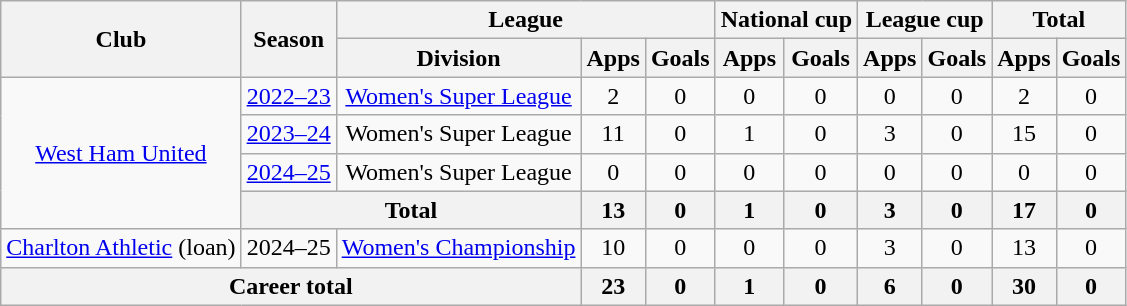<table class="wikitable" style="text-align:center">
<tr>
<th rowspan="2">Club</th>
<th rowspan="2">Season</th>
<th colspan="3">League</th>
<th colspan="2">National cup</th>
<th colspan="2">League cup</th>
<th colspan="2">Total</th>
</tr>
<tr>
<th>Division</th>
<th>Apps</th>
<th>Goals</th>
<th>Apps</th>
<th>Goals</th>
<th>Apps</th>
<th>Goals</th>
<th>Apps</th>
<th>Goals</th>
</tr>
<tr>
<td rowspan="4"><a href='#'>West Ham United</a></td>
<td><a href='#'>2022–23</a></td>
<td><a href='#'>Women's Super League</a></td>
<td>2</td>
<td>0</td>
<td>0</td>
<td>0</td>
<td>0</td>
<td>0</td>
<td>2</td>
<td>0</td>
</tr>
<tr>
<td><a href='#'>2023–24</a></td>
<td>Women's Super League</td>
<td>11</td>
<td>0</td>
<td>1</td>
<td>0</td>
<td>3</td>
<td>0</td>
<td>15</td>
<td>0</td>
</tr>
<tr>
<td><a href='#'>2024–25</a></td>
<td>Women's Super League</td>
<td>0</td>
<td>0</td>
<td>0</td>
<td>0</td>
<td>0</td>
<td>0</td>
<td>0</td>
<td>0</td>
</tr>
<tr>
<th colspan="2">Total</th>
<th>13</th>
<th>0</th>
<th>1</th>
<th>0</th>
<th>3</th>
<th>0</th>
<th>17</th>
<th>0</th>
</tr>
<tr>
<td><a href='#'>Charlton Athletic</a> (loan)</td>
<td>2024–25</td>
<td><a href='#'>Women's Championship</a></td>
<td>10</td>
<td>0</td>
<td>0</td>
<td>0</td>
<td>3</td>
<td>0</td>
<td>13</td>
<td>0</td>
</tr>
<tr>
<th colspan="3">Career total</th>
<th>23</th>
<th>0</th>
<th>1</th>
<th>0</th>
<th>6</th>
<th>0</th>
<th>30</th>
<th>0</th>
</tr>
</table>
